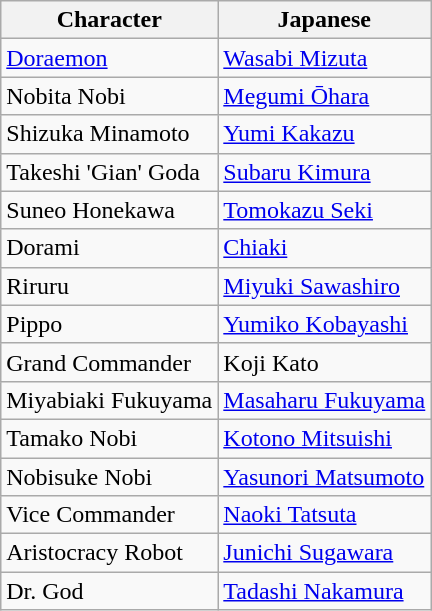<table class = "wikitable">
<tr>
<th>Character</th>
<th>Japanese</th>
</tr>
<tr>
<td><a href='#'>Doraemon</a></td>
<td><a href='#'>Wasabi Mizuta</a></td>
</tr>
<tr>
<td>Nobita Nobi</td>
<td><a href='#'>Megumi Ōhara</a></td>
</tr>
<tr>
<td>Shizuka Minamoto</td>
<td><a href='#'>Yumi Kakazu</a></td>
</tr>
<tr>
<td>Takeshi 'Gian' Goda</td>
<td><a href='#'>Subaru Kimura</a></td>
</tr>
<tr>
<td>Suneo Honekawa</td>
<td><a href='#'>Tomokazu Seki</a></td>
</tr>
<tr>
<td>Dorami</td>
<td><a href='#'>Chiaki</a></td>
</tr>
<tr>
<td>Riruru</td>
<td><a href='#'>Miyuki Sawashiro</a></td>
</tr>
<tr>
<td>Pippo</td>
<td><a href='#'>Yumiko Kobayashi</a></td>
</tr>
<tr>
<td>Grand Commander</td>
<td>Koji Kato</td>
</tr>
<tr>
<td>Miyabiaki Fukuyama</td>
<td><a href='#'>Masaharu Fukuyama</a></td>
</tr>
<tr>
<td>Tamako Nobi</td>
<td><a href='#'>Kotono Mitsuishi</a></td>
</tr>
<tr>
<td>Nobisuke Nobi</td>
<td><a href='#'>Yasunori Matsumoto</a></td>
</tr>
<tr>
<td>Vice Commander</td>
<td><a href='#'>Naoki Tatsuta</a></td>
</tr>
<tr>
<td>Aristocracy Robot</td>
<td><a href='#'>Junichi Sugawara</a></td>
</tr>
<tr>
<td>Dr. God</td>
<td><a href='#'>Tadashi Nakamura</a></td>
</tr>
</table>
